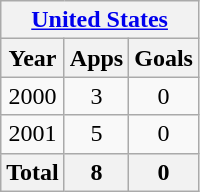<table class="wikitable" style="text-align:center">
<tr>
<th colspan=3><a href='#'>United States</a></th>
</tr>
<tr>
<th>Year</th>
<th>Apps</th>
<th>Goals</th>
</tr>
<tr>
<td>2000</td>
<td>3</td>
<td>0</td>
</tr>
<tr>
<td>2001</td>
<td>5</td>
<td>0</td>
</tr>
<tr>
<th>Total</th>
<th>8</th>
<th>0</th>
</tr>
</table>
